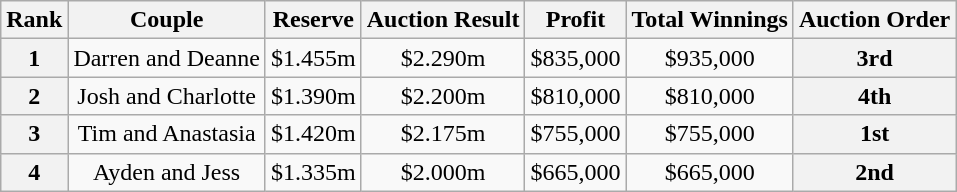<table class="wikitable" style="text-align:center">
<tr>
<th>Rank</th>
<th>Couple</th>
<th>Reserve</th>
<th>Auction Result</th>
<th>Profit</th>
<th>Total Winnings</th>
<th>Auction Order</th>
</tr>
<tr>
<th>1</th>
<td>Darren and Deanne</td>
<td>$1.455m</td>
<td>$2.290m</td>
<td>$835,000</td>
<td>$935,000</td>
<th>3rd</th>
</tr>
<tr>
<th>2</th>
<td>Josh and Charlotte</td>
<td>$1.390m</td>
<td>$2.200m</td>
<td>$810,000</td>
<td>$810,000</td>
<th>4th</th>
</tr>
<tr>
<th>3</th>
<td>Tim and Anastasia</td>
<td>$1.420m</td>
<td>$2.175m</td>
<td>$755,000</td>
<td>$755,000</td>
<th>1st</th>
</tr>
<tr>
<th>4</th>
<td>Ayden and Jess</td>
<td>$1.335m</td>
<td>$2.000m</td>
<td>$665,000</td>
<td>$665,000</td>
<th>2nd</th>
</tr>
</table>
